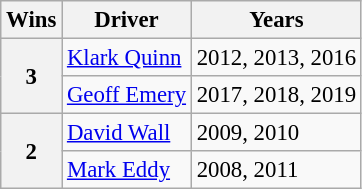<table class="wikitable" style="font-size: 95%;">
<tr>
<th>Wins</th>
<th>Driver</th>
<th>Years</th>
</tr>
<tr>
<th rowspan="2">3</th>
<td> <a href='#'>Klark Quinn</a></td>
<td>2012, 2013, 2016</td>
</tr>
<tr>
<td> <a href='#'>Geoff Emery</a></td>
<td>2017, 2018, 2019</td>
</tr>
<tr>
<th rowspan="2">2</th>
<td> <a href='#'>David Wall</a></td>
<td>2009, 2010</td>
</tr>
<tr>
<td> <a href='#'>Mark Eddy</a></td>
<td>2008, 2011</td>
</tr>
</table>
